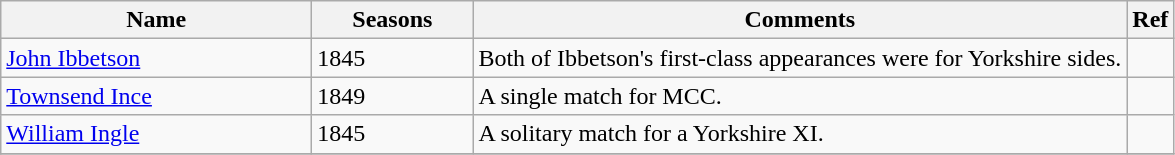<table class="wikitable">
<tr>
<th style="width:200px">Name</th>
<th style="width: 100px">Seasons</th>
<th>Comments</th>
<th>Ref</th>
</tr>
<tr>
<td><a href='#'>John Ibbetson</a></td>
<td>1845</td>
<td>Both of Ibbetson's first-class appearances were for Yorkshire sides.</td>
<td></td>
</tr>
<tr>
<td><a href='#'>Townsend Ince</a></td>
<td>1849</td>
<td>A single match for MCC.</td>
<td></td>
</tr>
<tr>
<td><a href='#'>William Ingle</a></td>
<td>1845</td>
<td>A solitary match for a Yorkshire XI.</td>
<td></td>
</tr>
<tr>
</tr>
</table>
